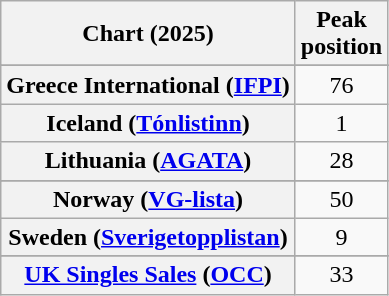<table class="wikitable sortable plainrowheaders" style="text-align:center">
<tr>
<th scope="col">Chart (2025)</th>
<th scope="col">Peak<br>position</th>
</tr>
<tr>
</tr>
<tr>
</tr>
<tr>
<th scope="row">Greece International (<a href='#'>IFPI</a>)</th>
<td>76</td>
</tr>
<tr>
<th scope="row">Iceland (<a href='#'>Tónlistinn</a>)</th>
<td>1</td>
</tr>
<tr>
<th scope="row">Lithuania (<a href='#'>AGATA</a>)</th>
<td>28</td>
</tr>
<tr>
</tr>
<tr>
<th scope="row">Norway (<a href='#'>VG-lista</a>)</th>
<td>50</td>
</tr>
<tr>
<th scope="row">Sweden (<a href='#'>Sverigetopplistan</a>)</th>
<td>9</td>
</tr>
<tr>
</tr>
<tr>
</tr>
<tr>
<th scope="row"><a href='#'>UK Singles Sales</a> (<a href='#'>OCC</a>)</th>
<td>33</td>
</tr>
</table>
